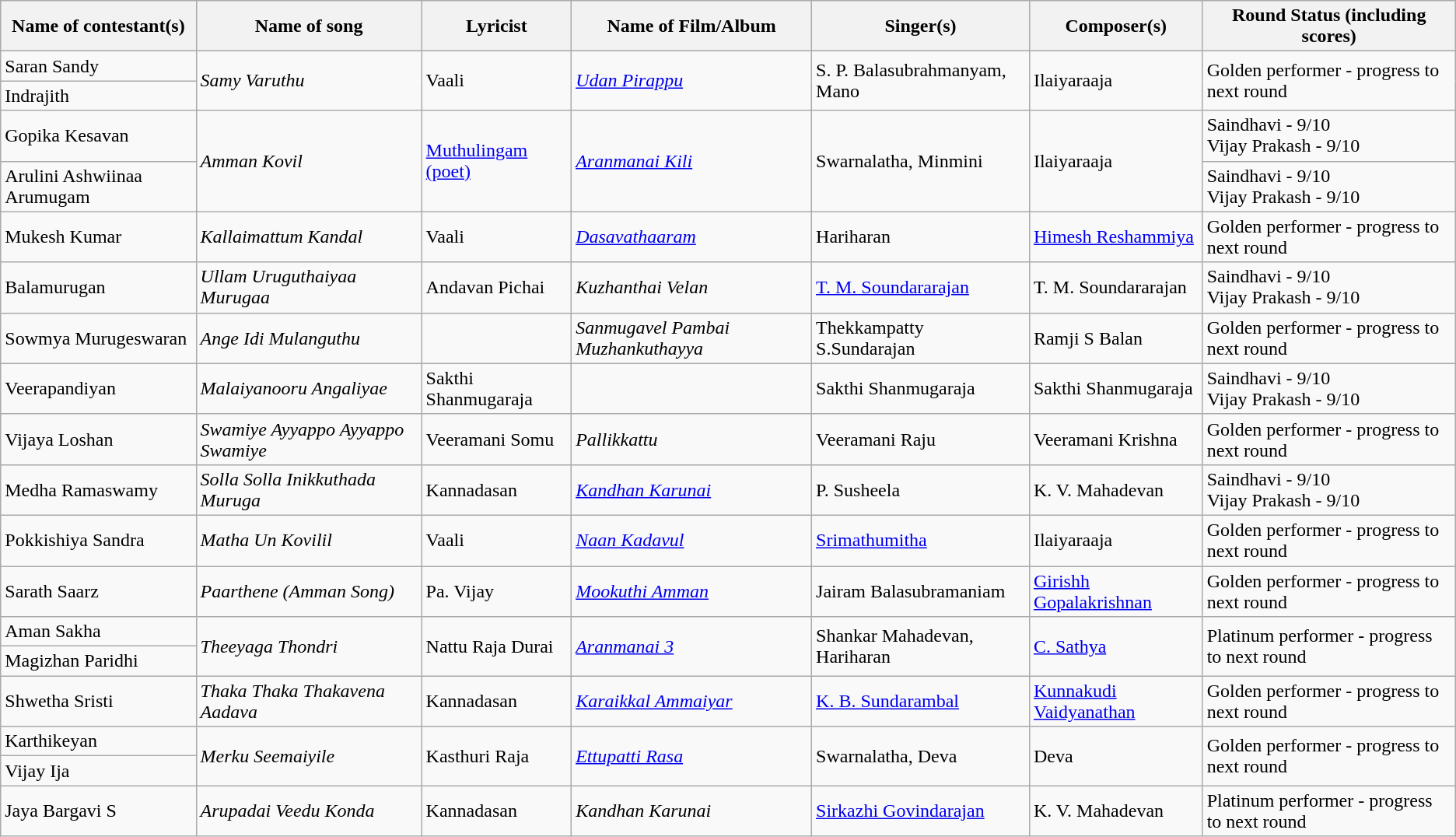<table class="wikitable">
<tr>
<th>Name of contestant(s)</th>
<th>Name of song</th>
<th>Lyricist</th>
<th>Name of Film/Album</th>
<th>Singer(s)</th>
<th>Composer(s)</th>
<th>Round Status (including scores)</th>
</tr>
<tr>
<td>Saran Sandy</td>
<td rowspan="2"><em>Samy Varuthu</em></td>
<td rowspan="2">Vaali</td>
<td rowspan="2"><a href='#'><em>Udan Pirappu</em></a></td>
<td rowspan="2">S. P. Balasubrahmanyam, Mano</td>
<td rowspan="2">Ilaiyaraaja</td>
<td rowspan="2">Golden performer - progress to next round</td>
</tr>
<tr>
<td>Indrajith</td>
</tr>
<tr>
<td>Gopika Kesavan</td>
<td rowspan="2"><em>Amman Kovil</em></td>
<td rowspan="2"><a href='#'>Muthulingam (poet)</a></td>
<td rowspan="2"><a href='#'><em>Aranmanai Kili</em></a></td>
<td rowspan="2">Swarnalatha, Minmini</td>
<td rowspan="2">Ilaiyaraaja</td>
<td>Saindhavi - 9/10<br>Vijay Prakash - 9/10</td>
</tr>
<tr>
<td>Arulini Ashwiinaa Arumugam</td>
<td>Saindhavi - 9/10<br>Vijay Prakash - 9/10</td>
</tr>
<tr>
<td>Mukesh Kumar</td>
<td><em>Kallaimattum Kandal</em></td>
<td>Vaali</td>
<td><a href='#'><em>Dasavathaaram</em></a></td>
<td>Hariharan</td>
<td><a href='#'>Himesh Reshammiya</a></td>
<td>Golden performer - progress to next round</td>
</tr>
<tr>
<td>Balamurugan</td>
<td><em>Ullam Uruguthaiyaa Murugaa</em></td>
<td>Andavan Pichai</td>
<td><em>Kuzhanthai Velan</em></td>
<td><a href='#'>T. M. Soundararajan</a></td>
<td>T. M. Soundararajan</td>
<td>Saindhavi - 9/10<br>Vijay Prakash - 9/10</td>
</tr>
<tr>
<td>Sowmya Murugeswaran</td>
<td><em>Ange Idi Mulanguthu</em></td>
<td></td>
<td><em>Sanmugavel Pambai Muzhankuthayya</em></td>
<td>Thekkampatty S.Sundarajan</td>
<td>Ramji S Balan</td>
<td>Golden performer - progress to next round</td>
</tr>
<tr>
<td>Veerapandiyan</td>
<td><em>Malaiyanooru Angaliyae</em></td>
<td>Sakthi Shanmugaraja</td>
<td></td>
<td>Sakthi Shanmugaraja</td>
<td>Sakthi Shanmugaraja</td>
<td>Saindhavi - 9/10<br>Vijay Prakash - 9/10</td>
</tr>
<tr>
<td>Vijaya Loshan</td>
<td><em>Swamiye Ayyappo Ayyappo Swamiye</em></td>
<td>Veeramani Somu</td>
<td><em>Pallikkattu</em></td>
<td>Veeramani Raju</td>
<td>Veeramani Krishna</td>
<td>Golden performer - progress to next round</td>
</tr>
<tr>
<td>Medha Ramaswamy</td>
<td><em>Solla Solla Inikkuthada Muruga</em></td>
<td>Kannadasan</td>
<td><a href='#'><em>Kandhan Karunai</em></a></td>
<td>P. Susheela</td>
<td>K. V. Mahadevan</td>
<td>Saindhavi - 9/10<br>Vijay Prakash - 9/10</td>
</tr>
<tr>
<td>Pokkishiya Sandra</td>
<td><em>Matha Un Kovilil</em></td>
<td>Vaali</td>
<td><a href='#'><em>Naan Kadavul</em></a></td>
<td><a href='#'>Srimathumitha</a></td>
<td>Ilaiyaraaja</td>
<td>Golden performer - progress to next round</td>
</tr>
<tr>
<td>Sarath Saarz</td>
<td><em>Paarthene (Amman Song)</em></td>
<td>Pa. Vijay</td>
<td><a href='#'><em>Mookuthi Amman</em></a></td>
<td>Jairam Balasubramaniam</td>
<td><a href='#'>Girishh Gopalakrishnan</a></td>
<td>Golden performer - progress to next round</td>
</tr>
<tr>
<td>Aman Sakha</td>
<td rowspan="2"><em>Theeyaga Thondri</em></td>
<td rowspan="2">Nattu Raja Durai</td>
<td rowspan="2"><a href='#'><em>Aranmanai 3</em></a></td>
<td rowspan="2">Shankar Mahadevan, Hariharan</td>
<td rowspan="2"><a href='#'>C. Sathya</a></td>
<td rowspan="2">Platinum performer - progress to next round</td>
</tr>
<tr>
<td>Magizhan Paridhi</td>
</tr>
<tr>
<td>Shwetha Sristi</td>
<td><em>Thaka Thaka Thakavena Aadava</em></td>
<td>Kannadasan</td>
<td><a href='#'><em>Karaikkal Ammaiyar</em></a></td>
<td><a href='#'>K. B. Sundarambal</a></td>
<td><a href='#'>Kunnakudi Vaidyanathan</a></td>
<td>Golden performer - progress to next round</td>
</tr>
<tr>
<td>Karthikeyan</td>
<td rowspan="2"><em>Merku Seemaiyile</em></td>
<td rowspan="2">Kasthuri Raja</td>
<td rowspan="2"><a href='#'><em>Ettupatti Rasa</em></a></td>
<td rowspan="2">Swarnalatha, Deva</td>
<td rowspan="2">Deva</td>
<td rowspan="2">Golden performer - progress to next round</td>
</tr>
<tr>
<td>Vijay Ija</td>
</tr>
<tr>
<td>Jaya Bargavi S</td>
<td><em>Arupadai Veedu Konda</em></td>
<td>Kannadasan</td>
<td><em>Kandhan Karunai</em></td>
<td><a href='#'>Sirkazhi Govindarajan</a></td>
<td>K. V. Mahadevan</td>
<td>Platinum performer - progress to next round</td>
</tr>
</table>
